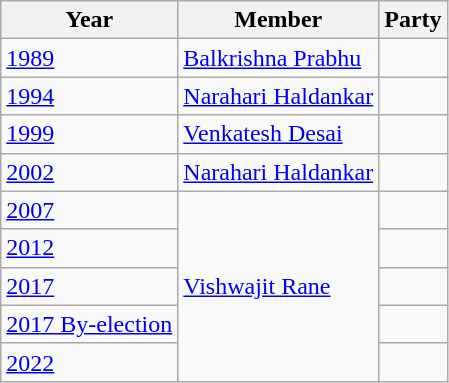<table class="wikitable sortable">
<tr>
<th>Year</th>
<th>Member</th>
<th colspan="2">Party</th>
</tr>
<tr>
<td><a href='#'>1989</a></td>
<td><a href='#'>Balkrishna Prabhu</a></td>
<td></td>
</tr>
<tr>
<td><a href='#'>1994</a></td>
<td><a href='#'>Narahari Haldankar</a></td>
<td></td>
</tr>
<tr>
<td><a href='#'>1999</a></td>
<td><a href='#'>Venkatesh Desai</a></td>
<td></td>
</tr>
<tr>
<td><a href='#'>2002</a></td>
<td><a href='#'>Narahari Haldankar</a></td>
<td></td>
</tr>
<tr>
<td><a href='#'>2007</a></td>
<td rowspan=5><a href='#'>Vishwajit Rane</a></td>
<td></td>
</tr>
<tr>
<td><a href='#'>2012</a></td>
<td></td>
</tr>
<tr>
<td><a href='#'>2017</a></td>
</tr>
<tr>
<td><a href='#'>2017 By-election</a></td>
<td></td>
</tr>
<tr>
<td><a href='#'>2022</a></td>
</tr>
</table>
